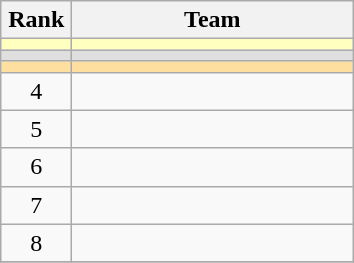<table class="wikitable">
<tr>
<th width=40>Rank</th>
<th width=180>Team</th>
</tr>
<tr bgcolor=#ffffbf>
<td align=center></td>
<td align="left"></td>
</tr>
<tr bgcolor=#dfdfdf>
<td align=center></td>
<td align="left"></td>
</tr>
<tr bgcolor=#ffdf9f>
<td align=center></td>
<td align="left"></td>
</tr>
<tr>
<td align=center>4</td>
<td align="left"></td>
</tr>
<tr>
<td align=center>5</td>
<td align="left"></td>
</tr>
<tr>
<td align=center>6</td>
<td align="left"></td>
</tr>
<tr>
<td align=center>7</td>
<td align="left"></td>
</tr>
<tr>
<td align=center>8</td>
<td align="left"></td>
</tr>
<tr>
</tr>
</table>
